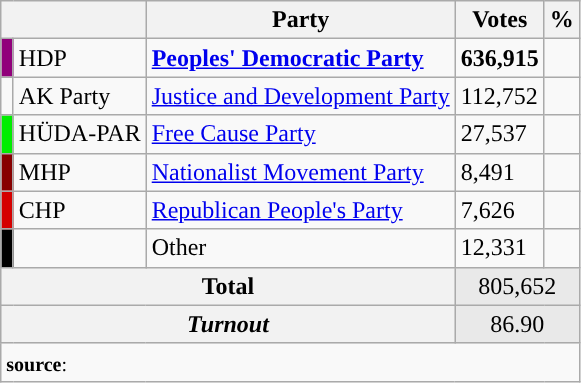<table class="wikitable">
<tr>
<th colspan="2" align="center"></th>
<th align="center">Party</th>
<th align="center">Votes</th>
<th align="center">%</th>
</tr>
<tr align="left">
<td bgcolor="#91007B" width="1"></td>
<td>HDP</td>
<td><strong><a href='#'>Peoples' Democratic Party</a></strong></td>
<td><strong>636,915</strong></td>
<td><strong></strong></td>
</tr>
<tr align="left">
<td></td>
<td>AK Party</td>
<td><a href='#'>Justice and Development Party</a></td>
<td>112,752</td>
<td></td>
</tr>
<tr align="left">
<td bgcolor="#Green" width="1"></td>
<td>HÜDA-PAR</td>
<td><a href='#'>Free Cause Party</a></td>
<td>27,537</td>
<td></td>
</tr>
<tr align="left">
<td bgcolor="#870000" width="1"></td>
<td>MHP</td>
<td><a href='#'>Nationalist Movement Party</a></td>
<td>8,491</td>
<td></td>
</tr>
<tr align="left">
<td bgcolor="#d50000" width="1"></td>
<td>CHP</td>
<td><a href='#'>Republican People's Party</a></td>
<td>7,626</td>
<td></td>
</tr>
<tr align="left">
<td bgcolor=" " width="1"></td>
<td></td>
<td>Other</td>
<td>12,331</td>
<td></td>
</tr>
<tr align="left" style="background-color:#E9E9E9">
<th colspan="3" align="center"><strong>Total</strong></th>
<td colspan="5" align="center">805,652</td>
</tr>
<tr align="left" style="background-color:#E9E9E9">
<th colspan="3" align="center"><em>Turnout</em></th>
<td colspan="5" align="center">86.90</td>
</tr>
<tr>
<td colspan="9" align="left"><small><strong>source</strong>: </small></td>
</tr>
</table>
